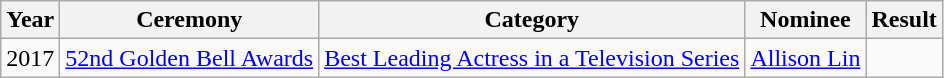<table class="wikitable">
<tr>
<th>Year</th>
<th>Ceremony</th>
<th>Category</th>
<th>Nominee</th>
<th>Result</th>
</tr>
<tr>
<td>2017</td>
<td><a href='#'>52nd Golden Bell Awards</a></td>
<td><a href='#'>Best Leading Actress in a Television Series</a></td>
<td><a href='#'>Allison Lin</a></td>
<td></td>
</tr>
</table>
